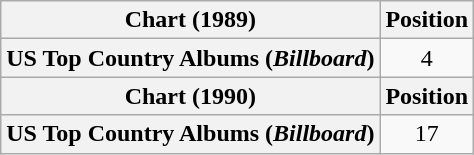<table class="wikitable plainrowheaders" style="text-align:center">
<tr>
<th scope="col">Chart (1989)</th>
<th scope="col">Position</th>
</tr>
<tr>
<th scope="row">US Top Country Albums (<em>Billboard</em>)</th>
<td>4</td>
</tr>
<tr>
<th scope="col">Chart (1990)</th>
<th scope="col">Position</th>
</tr>
<tr>
<th scope="row">US Top Country Albums (<em>Billboard</em>)</th>
<td>17</td>
</tr>
</table>
